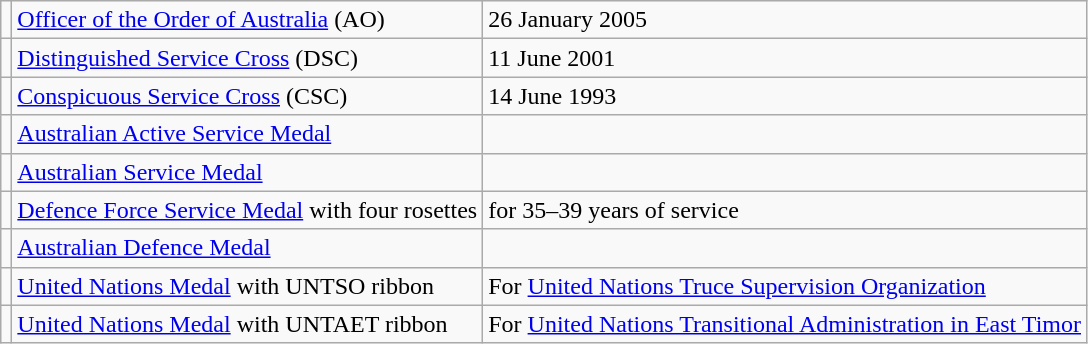<table class="wikitable">
<tr>
<td></td>
<td><a href='#'>Officer of the Order of Australia</a> (AO)</td>
<td>26 January 2005</td>
</tr>
<tr>
<td></td>
<td><a href='#'>Distinguished Service Cross</a> (DSC)</td>
<td>11 June 2001</td>
</tr>
<tr>
<td></td>
<td><a href='#'>Conspicuous Service Cross</a> (CSC)</td>
<td>14 June 1993</td>
</tr>
<tr>
<td></td>
<td><a href='#'>Australian Active Service Medal</a></td>
<td></td>
</tr>
<tr>
<td></td>
<td><a href='#'>Australian Service Medal</a></td>
<td></td>
</tr>
<tr>
<td></td>
<td><a href='#'>Defence Force Service Medal</a> with four rosettes</td>
<td>for 35–39 years of service</td>
</tr>
<tr>
<td></td>
<td><a href='#'>Australian Defence Medal</a></td>
<td></td>
</tr>
<tr>
<td></td>
<td><a href='#'>United Nations Medal</a> with UNTSO ribbon</td>
<td>For <a href='#'>United Nations Truce Supervision Organization</a></td>
</tr>
<tr>
<td></td>
<td><a href='#'>United Nations Medal</a> with UNTAET ribbon</td>
<td>For <a href='#'>United Nations Transitional Administration in East Timor</a></td>
</tr>
</table>
